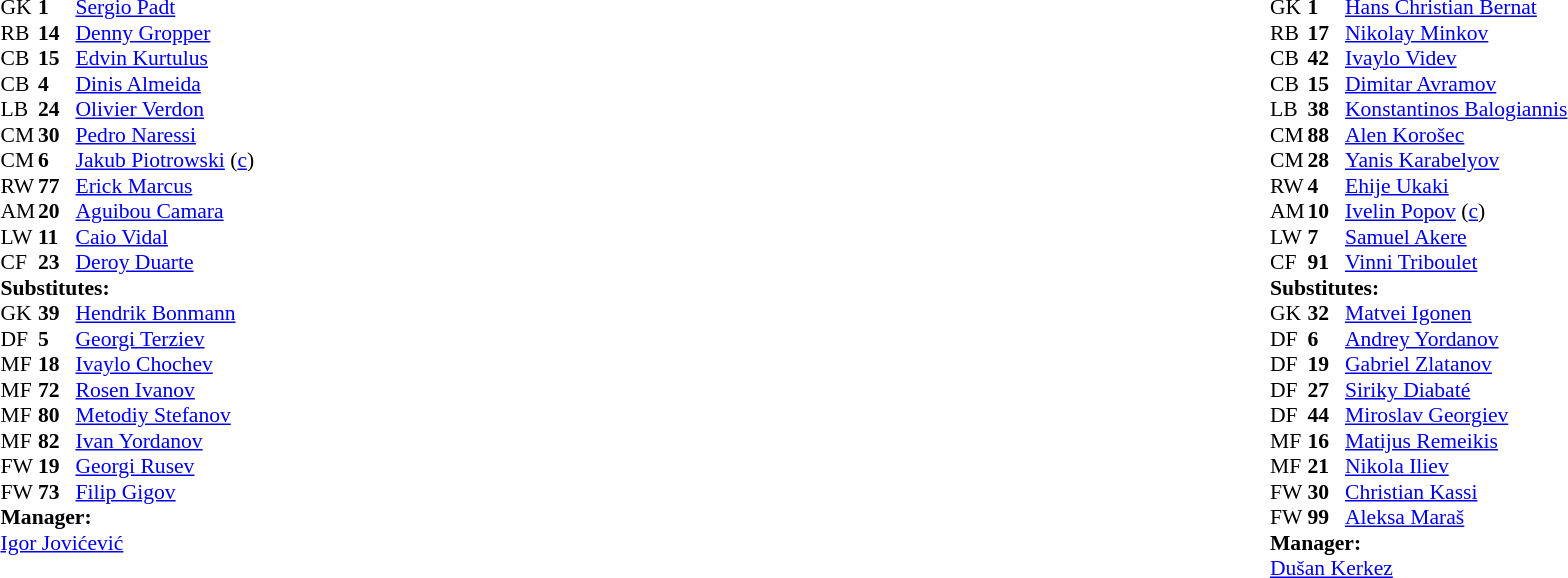<table style="width:100%">
<tr>
<td style="vertical-align:top;width:50%"><br><table style="font-size:90%" cellspacing="0" cellpadding="0">
<tr>
<th width="25"></th>
<th width="25"></th>
</tr>
<tr>
<td>GK</td>
<td><strong>1</strong></td>
<td> <a href='#'>Sergio Padt</a></td>
</tr>
<tr>
<td>RB</td>
<td><strong>14</strong></td>
<td> <a href='#'>Denny Gropper</a></td>
<td></td>
</tr>
<tr>
<td>CB</td>
<td><strong>15</strong></td>
<td> <a href='#'>Edvin Kurtulus</a></td>
</tr>
<tr>
<td>CB</td>
<td><strong>4</strong></td>
<td> <a href='#'>Dinis Almeida</a></td>
</tr>
<tr>
<td>LB</td>
<td><strong>24</strong></td>
<td> <a href='#'>Olivier Verdon</a></td>
</tr>
<tr>
<td>CM</td>
<td><strong>30</strong></td>
<td> <a href='#'>Pedro Naressi</a></td>
<td></td>
</tr>
<tr>
<td>CM</td>
<td><strong>6</strong></td>
<td> <a href='#'>Jakub Piotrowski</a> (<a href='#'>c</a>)</td>
<td></td>
</tr>
<tr>
<td>RW</td>
<td><strong>77</strong></td>
<td> <a href='#'>Erick Marcus</a></td>
</tr>
<tr>
<td>AM</td>
<td><strong>20</strong></td>
<td> <a href='#'>Aguibou Camara</a></td>
<td></td>
</tr>
<tr>
<td>LW</td>
<td><strong>11</strong></td>
<td> <a href='#'>Caio Vidal</a></td>
<td></td>
<td></td>
</tr>
<tr>
<td>CF</td>
<td><strong>23</strong></td>
<td> <a href='#'>Deroy Duarte</a></td>
</tr>
<tr>
<td colspan=4><strong>Substitutes:</strong></td>
</tr>
<tr>
<td>GK</td>
<td><strong>39</strong></td>
<td> <a href='#'>Hendrik Bonmann</a></td>
</tr>
<tr>
<td>DF</td>
<td><strong>5</strong></td>
<td> <a href='#'>Georgi Terziev</a></td>
</tr>
<tr>
<td>MF</td>
<td><strong>18</strong></td>
<td> <a href='#'>Ivaylo Chochev</a></td>
<td></td>
</tr>
<tr>
<td>MF</td>
<td><strong>72</strong></td>
<td> <a href='#'>Rosen Ivanov</a></td>
</tr>
<tr>
<td>MF</td>
<td><strong>80</strong></td>
<td> <a href='#'>Metodiy Stefanov</a></td>
</tr>
<tr>
<td>MF</td>
<td><strong>82</strong></td>
<td> <a href='#'>Ivan Yordanov</a></td>
<td></td>
</tr>
<tr>
<td>FW</td>
<td><strong>19</strong></td>
<td> <a href='#'>Georgi Rusev</a></td>
<td></td>
</tr>
<tr>
<td>FW</td>
<td><strong>73</strong></td>
<td> <a href='#'>Filip Gigov</a></td>
</tr>
<tr>
<td colspan=4><strong>Manager:</strong></td>
</tr>
<tr>
<td colspan="4"> <a href='#'>Igor Jovićević</a></td>
</tr>
</table>
</td>
<td valign="top"></td>
<td valign="top" width="50%"><br><table cellspacing="0" cellpadding="0" style="font-size:90%;margin:auto">
<tr>
<th width="25"></th>
<th width="25"></th>
</tr>
<tr>
<td>GK</td>
<td><strong>1</strong></td>
<td> <a href='#'>Hans Christian Bernat</a></td>
</tr>
<tr>
<td>RB</td>
<td><strong>17</strong></td>
<td> <a href='#'>Nikolay Minkov</a></td>
<td></td>
</tr>
<tr>
<td>CB</td>
<td><strong>42</strong></td>
<td> <a href='#'>Ivaylo Videv</a></td>
</tr>
<tr>
<td>CB</td>
<td><strong>15</strong></td>
<td> <a href='#'>Dimitar Avramov</a></td>
</tr>
<tr>
<td>LB</td>
<td><strong>38</strong></td>
<td> <a href='#'>Konstantinos Balogiannis</a></td>
<td></td>
</tr>
<tr>
<td>CM</td>
<td><strong>88</strong></td>
<td> <a href='#'>Alen Korošec</a></td>
<td></td>
<td></td>
</tr>
<tr>
<td>CM</td>
<td><strong>28</strong></td>
<td> <a href='#'>Yanis Karabelyov</a></td>
<td></td>
</tr>
<tr>
<td>RW</td>
<td><strong>4</strong></td>
<td> <a href='#'>Ehije Ukaki</a></td>
<td></td>
</tr>
<tr>
<td>AM</td>
<td><strong>10</strong></td>
<td> <a href='#'>Ivelin Popov</a> (<a href='#'>c</a>)</td>
</tr>
<tr>
<td>LW</td>
<td><strong>7</strong></td>
<td> <a href='#'>Samuel Akere</a></td>
<td></td>
</tr>
<tr>
<td>CF</td>
<td><strong>91</strong></td>
<td> <a href='#'>Vinni Triboulet</a></td>
</tr>
<tr>
<td colspan=4><strong>Substitutes:</strong></td>
</tr>
<tr>
<td>GK</td>
<td><strong>32</strong></td>
<td> <a href='#'>Matvei Igonen</a></td>
</tr>
<tr>
<td>DF</td>
<td><strong>6</strong></td>
<td> <a href='#'>Andrey Yordanov</a></td>
</tr>
<tr>
<td>DF</td>
<td><strong>19</strong></td>
<td> <a href='#'>Gabriel Zlatanov</a></td>
</tr>
<tr>
<td>DF</td>
<td><strong>27</strong></td>
<td> <a href='#'>Siriky Diabaté</a></td>
</tr>
<tr>
<td>DF</td>
<td><strong>44</strong></td>
<td> <a href='#'>Miroslav Georgiev</a></td>
</tr>
<tr>
<td>MF</td>
<td><strong>16</strong></td>
<td> <a href='#'>Matijus Remeikis</a></td>
</tr>
<tr>
<td>MF</td>
<td><strong>21</strong></td>
<td> <a href='#'>Nikola Iliev</a></td>
<td></td>
</tr>
<tr>
<td>FW</td>
<td><strong>30</strong></td>
<td> <a href='#'>Christian Kassi</a></td>
<td></td>
</tr>
<tr>
<td>FW</td>
<td><strong>99</strong></td>
<td> <a href='#'>Aleksa Maraš</a></td>
<td></td>
</tr>
<tr>
<td colspan=4><strong>Manager:</strong></td>
</tr>
<tr>
<td colspan="4"> <a href='#'>Dušan Kerkez</a></td>
</tr>
</table>
</td>
</tr>
</table>
